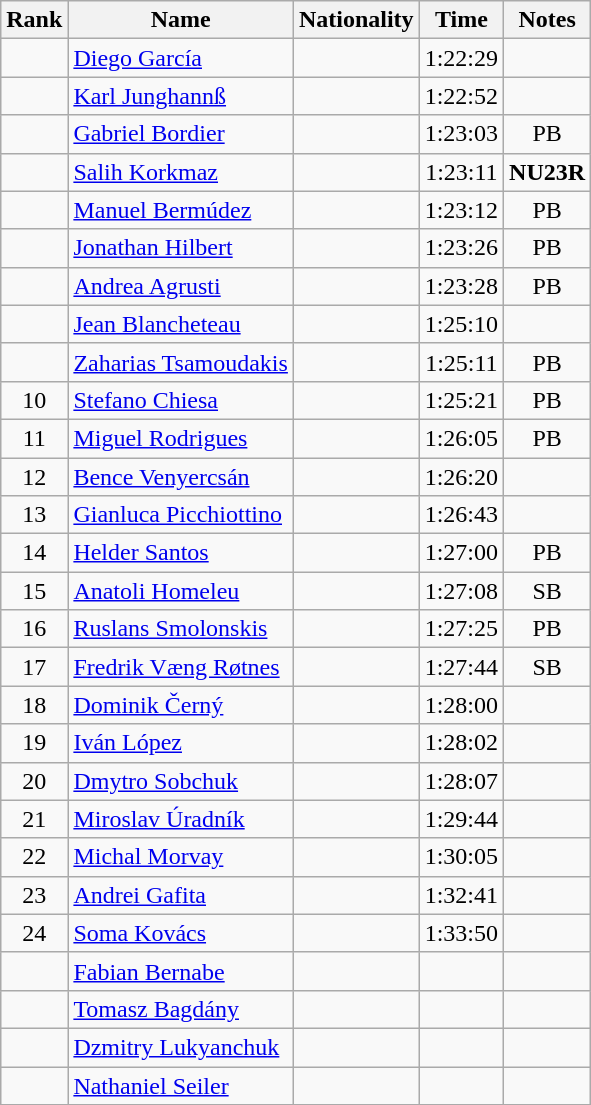<table class="wikitable sortable" style="text-align:center">
<tr>
<th>Rank</th>
<th>Name</th>
<th>Nationality</th>
<th>Time</th>
<th>Notes</th>
</tr>
<tr>
<td></td>
<td align=left><a href='#'>Diego García</a></td>
<td align=left></td>
<td>1:22:29</td>
<td></td>
</tr>
<tr>
<td></td>
<td align=left><a href='#'>Karl Junghannß</a></td>
<td align=left></td>
<td>1:22:52</td>
<td></td>
</tr>
<tr>
<td></td>
<td align=left><a href='#'>Gabriel Bordier</a></td>
<td align=left></td>
<td>1:23:03</td>
<td>PB</td>
</tr>
<tr>
<td></td>
<td align=left><a href='#'>Salih Korkmaz</a></td>
<td align=left></td>
<td>1:23:11</td>
<td><strong>NU23R</strong></td>
</tr>
<tr>
<td></td>
<td align=left><a href='#'>Manuel Bermúdez</a></td>
<td align=left></td>
<td>1:23:12</td>
<td>PB</td>
</tr>
<tr>
<td></td>
<td align=left><a href='#'>Jonathan Hilbert</a></td>
<td align=left></td>
<td>1:23:26</td>
<td>PB</td>
</tr>
<tr>
<td></td>
<td align=left><a href='#'>Andrea Agrusti</a></td>
<td align=left></td>
<td>1:23:28</td>
<td>PB</td>
</tr>
<tr>
<td></td>
<td align=left><a href='#'>Jean Blancheteau</a></td>
<td align=left></td>
<td>1:25:10</td>
<td></td>
</tr>
<tr>
<td></td>
<td align=left><a href='#'>Zaharias Tsamoudakis</a></td>
<td align=left></td>
<td>1:25:11</td>
<td>PB</td>
</tr>
<tr>
<td>10</td>
<td align=left><a href='#'>Stefano Chiesa</a></td>
<td align=left></td>
<td>1:25:21</td>
<td>PB</td>
</tr>
<tr>
<td>11</td>
<td align=left><a href='#'>Miguel Rodrigues</a></td>
<td align=left></td>
<td>1:26:05</td>
<td>PB</td>
</tr>
<tr>
<td>12</td>
<td align=left><a href='#'>Bence Venyercsán</a></td>
<td align=left></td>
<td>1:26:20</td>
<td></td>
</tr>
<tr>
<td>13</td>
<td align=left><a href='#'>Gianluca Picchiottino</a></td>
<td align=left></td>
<td>1:26:43</td>
<td></td>
</tr>
<tr>
<td>14</td>
<td align=left><a href='#'>Helder Santos</a></td>
<td align=left></td>
<td>1:27:00</td>
<td>PB</td>
</tr>
<tr>
<td>15</td>
<td align=left><a href='#'>Anatoli Homeleu</a></td>
<td align=left></td>
<td>1:27:08</td>
<td>SB</td>
</tr>
<tr>
<td>16</td>
<td align=left><a href='#'>Ruslans Smolonskis</a></td>
<td align=left></td>
<td>1:27:25</td>
<td>PB</td>
</tr>
<tr>
<td>17</td>
<td align=left><a href='#'>Fredrik Væng Røtnes</a></td>
<td align=left></td>
<td>1:27:44</td>
<td>SB</td>
</tr>
<tr>
<td>18</td>
<td align=left><a href='#'>Dominik Černý</a></td>
<td align=left></td>
<td>1:28:00</td>
<td></td>
</tr>
<tr>
<td>19</td>
<td align=left><a href='#'>Iván López</a></td>
<td align=left></td>
<td>1:28:02</td>
<td></td>
</tr>
<tr>
<td>20</td>
<td align=left><a href='#'>Dmytro Sobchuk</a></td>
<td align=left></td>
<td>1:28:07</td>
<td></td>
</tr>
<tr>
<td>21</td>
<td align=left><a href='#'>Miroslav Úradník</a></td>
<td align=left></td>
<td>1:29:44</td>
<td></td>
</tr>
<tr>
<td>22</td>
<td align=left><a href='#'>Michal Morvay</a></td>
<td align=left></td>
<td>1:30:05</td>
<td></td>
</tr>
<tr>
<td>23</td>
<td align=left><a href='#'>Andrei Gafita</a></td>
<td align=left></td>
<td>1:32:41</td>
<td></td>
</tr>
<tr>
<td>24</td>
<td align=left><a href='#'>Soma Kovács</a></td>
<td align=left></td>
<td>1:33:50</td>
<td></td>
</tr>
<tr>
<td></td>
<td align=left><a href='#'>Fabian Bernabe</a></td>
<td align=left></td>
<td></td>
<td></td>
</tr>
<tr>
<td></td>
<td align=left><a href='#'>Tomasz Bagdány</a></td>
<td align=left></td>
<td></td>
<td></td>
</tr>
<tr>
<td></td>
<td align=left><a href='#'>Dzmitry Lukyanchuk</a></td>
<td align=left></td>
<td></td>
<td></td>
</tr>
<tr>
<td></td>
<td align=left><a href='#'>Nathaniel Seiler</a></td>
<td align=left></td>
<td></td>
<td></td>
</tr>
</table>
